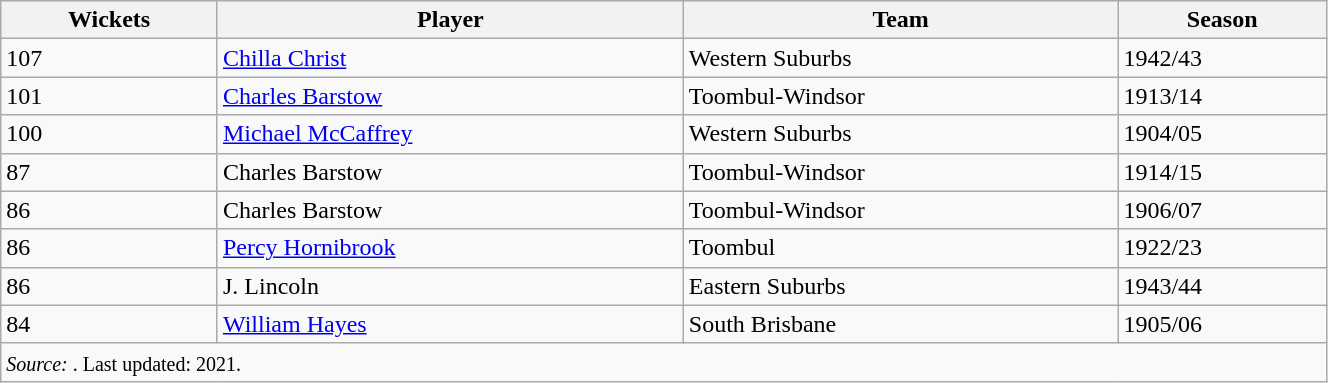<table class="wikitable" style="width:70%">
<tr>
<th>Wickets</th>
<th>Player</th>
<th>Team</th>
<th>Season</th>
</tr>
<tr>
<td>107</td>
<td><a href='#'>Chilla Christ</a></td>
<td>Western Suburbs</td>
<td>1942/43</td>
</tr>
<tr>
<td>101</td>
<td><a href='#'>Charles Barstow</a></td>
<td>Toombul-Windsor</td>
<td>1913/14</td>
</tr>
<tr>
<td>100</td>
<td><a href='#'>Michael McCaffrey</a></td>
<td>Western Suburbs</td>
<td>1904/05</td>
</tr>
<tr>
<td>87</td>
<td>Charles Barstow</td>
<td>Toombul-Windsor</td>
<td>1914/15</td>
</tr>
<tr>
<td>86</td>
<td>Charles Barstow</td>
<td>Toombul-Windsor</td>
<td>1906/07</td>
</tr>
<tr>
<td>86</td>
<td><a href='#'>Percy Hornibrook</a></td>
<td>Toombul</td>
<td>1922/23</td>
</tr>
<tr>
<td>86</td>
<td>J. Lincoln</td>
<td>Eastern Suburbs</td>
<td>1943/44</td>
</tr>
<tr>
<td>84</td>
<td><a href='#'>William Hayes</a></td>
<td>South Brisbane</td>
<td>1905/06</td>
</tr>
<tr>
<td colspan=4><small><em>Source: </em>. Last updated: 2021.</small></td>
</tr>
</table>
